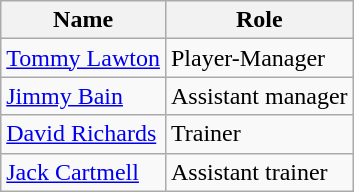<table class="wikitable">
<tr>
<th>Name</th>
<th>Role</th>
</tr>
<tr>
<td> <a href='#'>Tommy Lawton</a></td>
<td>Player-Manager</td>
</tr>
<tr>
<td> <a href='#'>Jimmy Bain</a></td>
<td>Assistant manager</td>
</tr>
<tr>
<td> <a href='#'>David Richards</a></td>
<td>Trainer</td>
</tr>
<tr>
<td> <a href='#'>Jack Cartmell</a></td>
<td>Assistant trainer</td>
</tr>
</table>
